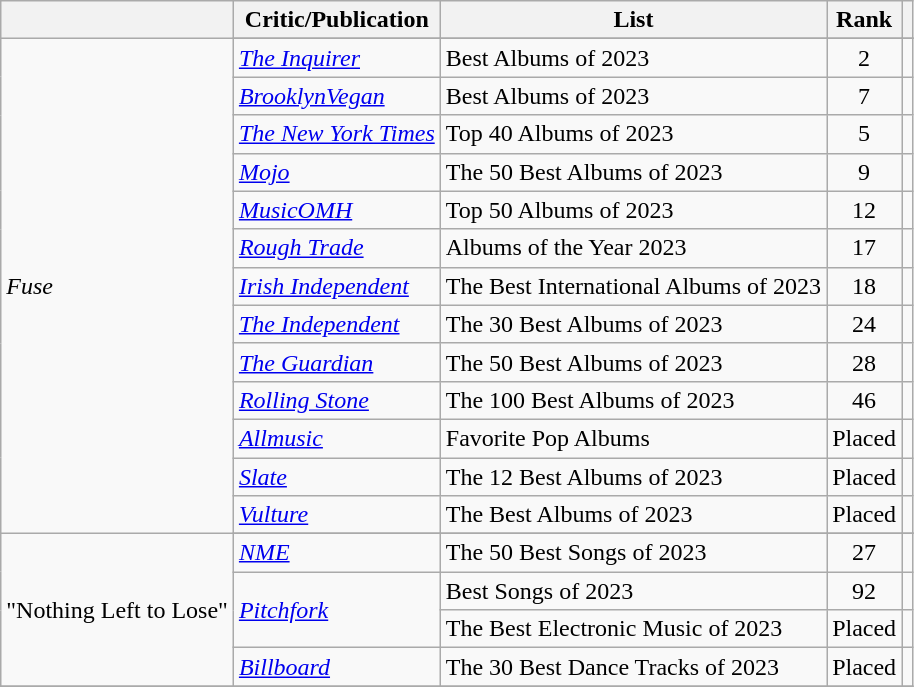<table class="wikitable plainrowheaders sortable">
<tr>
<th></th>
<th>Critic/Publication</th>
<th scope="col" class="unsortable">List</th>
<th data-sort-type="number">Rank</th>
<th scope="col" class="unsortable"></th>
</tr>
<tr>
<td rowspan="14"><em>Fuse</em></td>
</tr>
<tr>
<td><em><a href='#'>The Inquirer</a></em></td>
<td>Best Albums of 2023</td>
<td align="center">2</td>
<td align="center"></td>
</tr>
<tr>
<td><em><a href='#'>BrooklynVegan</a></em></td>
<td>Best Albums of 2023</td>
<td align="center">7</td>
<td align="center"></td>
</tr>
<tr>
<td><em><a href='#'>The New York Times</a></em></td>
<td>Top 40 Albums of 2023</td>
<td align="center">5</td>
<td align="center"></td>
</tr>
<tr>
<td><em><a href='#'>Mojo</a></em></td>
<td>The 50 Best Albums of 2023</td>
<td align="center">9</td>
<td align="center"></td>
</tr>
<tr>
<td><em><a href='#'>MusicOMH</a></em></td>
<td>Top 50 Albums of 2023</td>
<td align="center">12</td>
<td align="center"></td>
</tr>
<tr>
<td><em><a href='#'>Rough Trade</a></em></td>
<td>Albums of the Year 2023</td>
<td align="center">17</td>
<td align="center"></td>
</tr>
<tr>
<td><em><a href='#'>Irish Independent</a></em></td>
<td>The Best International Albums of 2023</td>
<td align="center">18</td>
<td align="center"></td>
</tr>
<tr>
<td><em><a href='#'>The Independent</a></em></td>
<td>The 30 Best Albums of 2023</td>
<td align="center">24</td>
<td align="center"></td>
</tr>
<tr>
<td><em><a href='#'>The Guardian</a></em></td>
<td>The 50 Best Albums of 2023</td>
<td align="center">28</td>
<td align="center"></td>
</tr>
<tr>
<td><em><a href='#'>Rolling Stone</a></em></td>
<td>The 100 Best Albums of 2023</td>
<td align="center">46</td>
<td align="center"></td>
</tr>
<tr>
<td><em><a href='#'>Allmusic</a></em></td>
<td>Favorite Pop Albums</td>
<td align="center">Placed</td>
<td align="center"></td>
</tr>
<tr>
<td><em><a href='#'>Slate</a></em></td>
<td>The 12 Best Albums of 2023</td>
<td align="center">Placed</td>
<td align="center"></td>
</tr>
<tr>
<td><em><a href='#'>Vulture</a></em></td>
<td>The Best Albums of 2023</td>
<td align="center">Placed</td>
<td align="center"></td>
</tr>
<tr>
<td rowspan="5">"Nothing Left to Lose"</td>
</tr>
<tr>
<td><em><a href='#'>NME</a></em></td>
<td>The 50 Best Songs of 2023</td>
<td align="center">27</td>
<td align="center"></td>
</tr>
<tr>
<td rowspan="2"><em><a href='#'>Pitchfork</a></em></td>
<td>Best Songs of 2023</td>
<td align="center">92</td>
<td align="center"></td>
</tr>
<tr>
<td>The Best Electronic Music of 2023</td>
<td align="center">Placed</td>
<td align="center"></td>
</tr>
<tr>
<td><em><a href='#'>Billboard</a></em></td>
<td>The 30 Best Dance Tracks of 2023</td>
<td align="center">Placed</td>
<td align="center"></td>
</tr>
<tr>
</tr>
</table>
